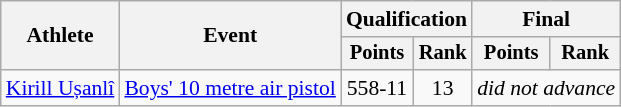<table class="wikitable" style="font-size:90%;">
<tr>
<th rowspan=2>Athlete</th>
<th rowspan=2>Event</th>
<th colspan=2>Qualification</th>
<th colspan=2>Final</th>
</tr>
<tr style="font-size:95%">
<th>Points</th>
<th>Rank</th>
<th>Points</th>
<th>Rank</th>
</tr>
<tr align=center>
<td align=left><a href='#'>Kirill Ușanlî</a></td>
<td align=left><a href='#'>Boys' 10 metre air pistol</a></td>
<td>558-11</td>
<td>13</td>
<td Colspan=2><em>did not advance</em></td>
</tr>
</table>
